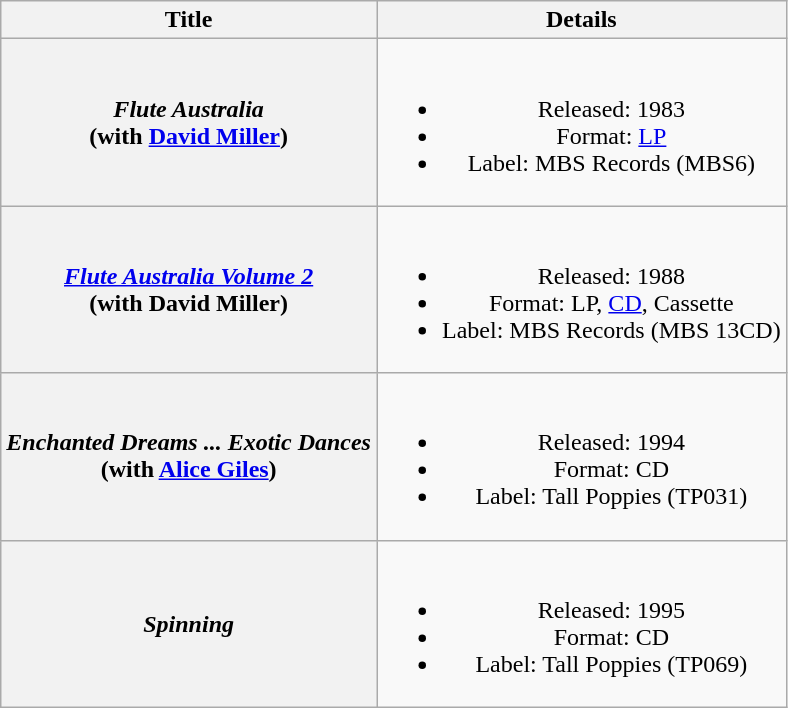<table class="wikitable plainrowheaders" style="text-align:center;" border="1">
<tr>
<th>Title</th>
<th>Details</th>
</tr>
<tr>
<th scope="row"><em>Flute Australia</em> <br> (with <a href='#'>David Miller</a>)</th>
<td><br><ul><li>Released: 1983</li><li>Format: <a href='#'>LP</a></li><li>Label: MBS Records (MBS6)</li></ul></td>
</tr>
<tr>
<th scope="row"><em><a href='#'>Flute Australia Volume 2</a></em> <br> (with David Miller)</th>
<td><br><ul><li>Released: 1988</li><li>Format: LP, <a href='#'>CD</a>, Cassette</li><li>Label: MBS Records (MBS 13CD)</li></ul></td>
</tr>
<tr>
<th scope="row"><em>Enchanted Dreams ... Exotic Dances</em> <br> (with <a href='#'>Alice Giles</a>)</th>
<td><br><ul><li>Released: 1994</li><li>Format: CD</li><li>Label: Tall Poppies (TP031)</li></ul></td>
</tr>
<tr>
<th scope="row"><em>Spinning</em></th>
<td><br><ul><li>Released: 1995</li><li>Format: CD</li><li>Label: Tall Poppies (TP069)</li></ul></td>
</tr>
</table>
